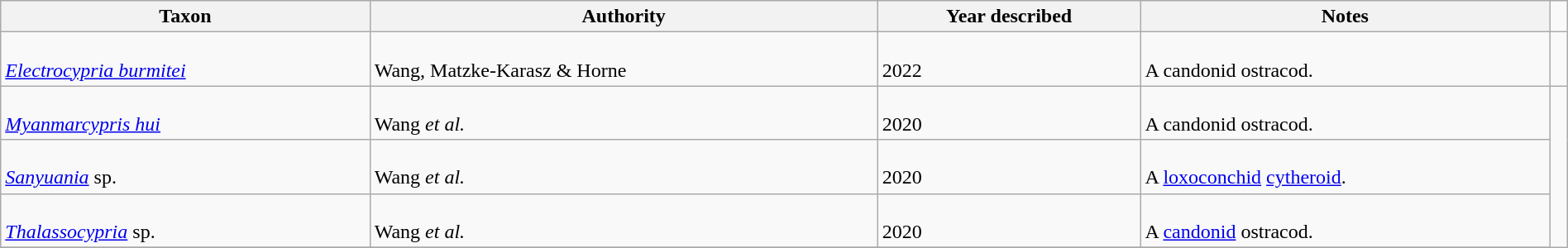<table class="wikitable sortable" align="center" width="100%">
<tr>
<th>Taxon</th>
<th>Authority</th>
<th>Year described</th>
<th>Notes</th>
</tr>
<tr>
<td><br><em><a href='#'>Electrocypria burmitei</a></em></td>
<td><br>Wang, Matzke-Karasz & Horne</td>
<td><br>2022</td>
<td><br>A candonid ostracod.</td>
<td></td>
</tr>
<tr>
<td><br><em><a href='#'>Myanmarcypris hui</a></em></td>
<td><br>Wang <em>et al.</em></td>
<td><br>2020</td>
<td><br>A candonid ostracod.</td>
</tr>
<tr>
<td><br><em><a href='#'>Sanyuania</a></em> sp.</td>
<td><br>Wang <em>et al.</em></td>
<td><br>2020</td>
<td><br>A <a href='#'>loxoconchid</a> <a href='#'>cytheroid</a>.</td>
</tr>
<tr>
<td><br><em><a href='#'>Thalassocypria</a></em> sp.</td>
<td><br>Wang <em>et al.</em></td>
<td><br>2020</td>
<td><br>A <a href='#'>candonid</a> ostracod.</td>
</tr>
<tr>
</tr>
</table>
